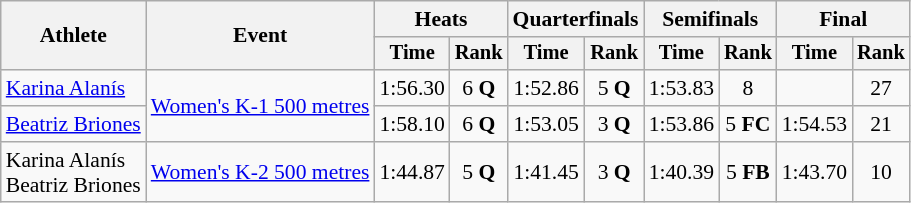<table class=wikitable style="font-size:90%">
<tr>
<th rowspan="2">Athlete</th>
<th rowspan="2">Event</th>
<th colspan=2>Heats</th>
<th colspan=2>Quarterfinals</th>
<th colspan=2>Semifinals</th>
<th colspan=2>Final</th>
</tr>
<tr style="font-size:95%">
<th>Time</th>
<th>Rank</th>
<th>Time</th>
<th>Rank</th>
<th>Time</th>
<th>Rank</th>
<th>Time</th>
<th>Rank</th>
</tr>
<tr align=center>
<td align=left><a href='#'>Karina Alanís</a></td>
<td align=left rowspan=2><a href='#'>Women's K-1 500 metres</a></td>
<td>1:56.30</td>
<td>6 <strong>Q</strong></td>
<td>1:52.86</td>
<td>5 <strong>Q</strong></td>
<td>1:53.83</td>
<td>8</td>
<td></td>
<td>27</td>
</tr>
<tr align=center>
<td align=left><a href='#'>Beatriz Briones</a></td>
<td>1:58.10</td>
<td>6 <strong>Q</strong></td>
<td>1:53.05</td>
<td>3 <strong>Q</strong></td>
<td>1:53.86</td>
<td>5 <strong>FC</strong></td>
<td>1:54.53</td>
<td>21</td>
</tr>
<tr align=center>
<td align=left>Karina Alanís<br>Beatriz Briones</td>
<td align=left><a href='#'>Women's K-2 500 metres</a></td>
<td>1:44.87</td>
<td>5 <strong>Q</strong></td>
<td>1:41.45</td>
<td>3 <strong>Q</strong></td>
<td>1:40.39</td>
<td>5 <strong>FB</strong></td>
<td>1:43.70</td>
<td>10</td>
</tr>
</table>
